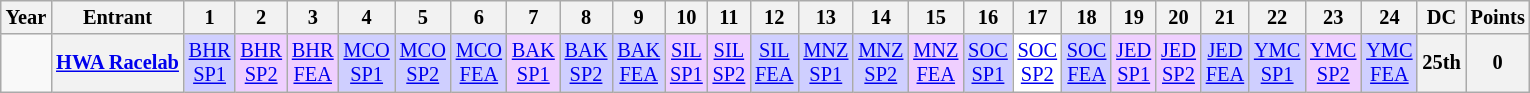<table class="wikitable" style="text-align:center; font-size:85%">
<tr>
<th>Year</th>
<th>Entrant</th>
<th>1</th>
<th>2</th>
<th>3</th>
<th>4</th>
<th>5</th>
<th>6</th>
<th>7</th>
<th>8</th>
<th>9</th>
<th>10</th>
<th>11</th>
<th>12</th>
<th>13</th>
<th>14</th>
<th>15</th>
<th>16</th>
<th>17</th>
<th>18</th>
<th>19</th>
<th>20</th>
<th>21</th>
<th>22</th>
<th>23</th>
<th>24</th>
<th>DC</th>
<th>Points</th>
</tr>
<tr>
<td></td>
<th nowrap><a href='#'>HWA Racelab</a></th>
<td style="background:#CFCFFF;"><a href='#'>BHR<br>SP1</a><br></td>
<td style="background:#EFCFFF;"><a href='#'>BHR<br>SP2</a><br></td>
<td style="background:#EFCFFF;"><a href='#'>BHR<br>FEA</a><br></td>
<td style="background:#CFCFFF;"><a href='#'>MCO<br>SP1</a><br></td>
<td style="background:#CFCFFF;"><a href='#'>MCO<br>SP2</a><br></td>
<td style="background:#CFCFFF;"><a href='#'>MCO<br>FEA</a><br></td>
<td style="background:#EFCFFF;"><a href='#'>BAK<br>SP1</a><br></td>
<td style="background:#CFCFFF;"><a href='#'>BAK<br>SP2</a><br></td>
<td style="background:#CFCFFF;"><a href='#'>BAK<br>FEA</a><br></td>
<td style="background:#EFCFFF;"><a href='#'>SIL<br>SP1</a><br></td>
<td style="background:#EFCFFF;"><a href='#'>SIL<br>SP2</a><br></td>
<td style="background:#CFCFFF;"><a href='#'>SIL<br>FEA</a><br></td>
<td style="background:#CFCFFF;"><a href='#'>MNZ<br>SP1</a><br></td>
<td style="background:#CFCFFF;"><a href='#'>MNZ<br>SP2</a><br></td>
<td style="background:#EFCFFF;"><a href='#'>MNZ<br>FEA</a><br></td>
<td style="background:#CFCFFF;"><a href='#'>SOC<br>SP1</a><br></td>
<td style="background:#FFFFFF;"><a href='#'>SOC<br>SP2</a><br></td>
<td style="background:#CFCFFF;"><a href='#'>SOC<br>FEA</a><br></td>
<td style="background:#EFCFFF;"><a href='#'>JED<br>SP1</a><br></td>
<td style="background:#EFCFFF;"><a href='#'>JED<br>SP2</a><br></td>
<td style="background:#CFCFFF;"><a href='#'>JED<br>FEA</a><br></td>
<td style="background:#CFCFFF;"><a href='#'>YMC<br>SP1</a><br></td>
<td style="background:#EFCFFF;"><a href='#'>YMC<br>SP2</a><br></td>
<td style="background:#CFCFFF;"><a href='#'>YMC<br>FEA</a><br></td>
<th>25th</th>
<th>0</th>
</tr>
</table>
